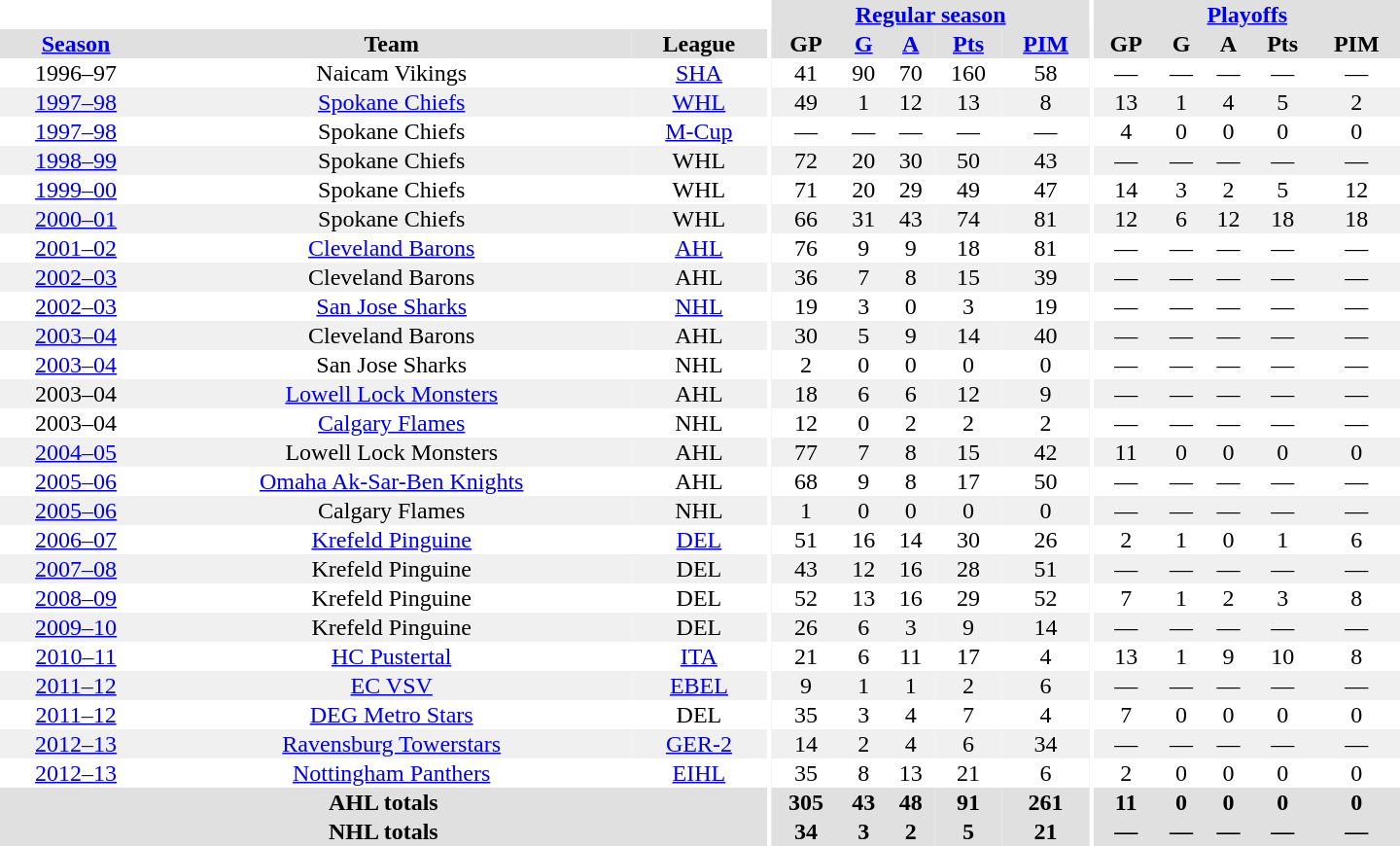<table border="0" cellpadding="1" cellspacing="0" style="text-align:center; width:60em">
<tr bgcolor="#e0e0e0">
<th colspan="3" bgcolor="#ffffff"></th>
<th rowspan="100" bgcolor="#ffffff"></th>
<th colspan="5"><a href='#'>Regular season</a></th>
<th rowspan="100" bgcolor="#ffffff"></th>
<th colspan="5"><a href='#'>Playoffs</a></th>
</tr>
<tr bgcolor="#e0e0e0">
<th><a href='#'>Season</a></th>
<th>Team</th>
<th>League</th>
<th>GP</th>
<th><a href='#'>G</a></th>
<th><a href='#'>A</a></th>
<th><a href='#'>Pts</a></th>
<th><a href='#'>PIM</a></th>
<th>GP</th>
<th>G</th>
<th>A</th>
<th>Pts</th>
<th>PIM</th>
</tr>
<tr>
<td>1996–97</td>
<td>Naicam Vikings</td>
<td><a href='#'>SHA</a></td>
<td>41</td>
<td>90</td>
<td>70</td>
<td>160</td>
<td>58</td>
<td>—</td>
<td>—</td>
<td>—</td>
<td>—</td>
<td>—</td>
</tr>
<tr bgcolor="#f0f0f0">
<td><a href='#'>1997–98</a></td>
<td><a href='#'>Spokane Chiefs</a></td>
<td><a href='#'>WHL</a></td>
<td>49</td>
<td>1</td>
<td>12</td>
<td>13</td>
<td>8</td>
<td>13</td>
<td>1</td>
<td>4</td>
<td>5</td>
<td>2</td>
</tr>
<tr>
<td><a href='#'>1997–98</a></td>
<td>Spokane Chiefs</td>
<td><a href='#'>M-Cup</a></td>
<td>—</td>
<td>—</td>
<td>—</td>
<td>—</td>
<td>—</td>
<td>4</td>
<td>0</td>
<td>0</td>
<td>0</td>
<td>0</td>
</tr>
<tr bgcolor="#f0f0f0">
<td><a href='#'>1998–99</a></td>
<td>Spokane Chiefs</td>
<td>WHL</td>
<td>72</td>
<td>20</td>
<td>30</td>
<td>50</td>
<td>43</td>
<td>—</td>
<td>—</td>
<td>—</td>
<td>—</td>
<td>—</td>
</tr>
<tr>
<td><a href='#'>1999–00</a></td>
<td>Spokane Chiefs</td>
<td>WHL</td>
<td>71</td>
<td>20</td>
<td>29</td>
<td>49</td>
<td>47</td>
<td>14</td>
<td>3</td>
<td>2</td>
<td>5</td>
<td>12</td>
</tr>
<tr bgcolor="#f0f0f0">
<td><a href='#'>2000–01</a></td>
<td>Spokane Chiefs</td>
<td>WHL</td>
<td>66</td>
<td>31</td>
<td>43</td>
<td>74</td>
<td>81</td>
<td>12</td>
<td>6</td>
<td>12</td>
<td>18</td>
<td>18</td>
</tr>
<tr>
<td><a href='#'>2001–02</a></td>
<td><a href='#'>Cleveland Barons</a></td>
<td><a href='#'>AHL</a></td>
<td>76</td>
<td>9</td>
<td>9</td>
<td>18</td>
<td>81</td>
<td>—</td>
<td>—</td>
<td>—</td>
<td>—</td>
<td>—</td>
</tr>
<tr bgcolor="#f0f0f0">
<td><a href='#'>2002–03</a></td>
<td>Cleveland Barons</td>
<td>AHL</td>
<td>36</td>
<td>7</td>
<td>8</td>
<td>15</td>
<td>39</td>
<td>—</td>
<td>—</td>
<td>—</td>
<td>—</td>
<td>—</td>
</tr>
<tr>
<td><a href='#'>2002–03</a></td>
<td><a href='#'>San Jose Sharks</a></td>
<td><a href='#'>NHL</a></td>
<td>19</td>
<td>3</td>
<td>0</td>
<td>3</td>
<td>19</td>
<td>—</td>
<td>—</td>
<td>—</td>
<td>—</td>
<td>—</td>
</tr>
<tr bgcolor="#f0f0f0">
<td><a href='#'>2003–04</a></td>
<td>Cleveland Barons</td>
<td>AHL</td>
<td>30</td>
<td>5</td>
<td>9</td>
<td>14</td>
<td>40</td>
<td>—</td>
<td>—</td>
<td>—</td>
<td>—</td>
<td>—</td>
</tr>
<tr>
<td><a href='#'>2003–04</a></td>
<td>San Jose Sharks</td>
<td>NHL</td>
<td>2</td>
<td>0</td>
<td>0</td>
<td>0</td>
<td>0</td>
<td>—</td>
<td>—</td>
<td>—</td>
<td>—</td>
<td>—</td>
</tr>
<tr bgcolor="#f0f0f0">
<td>2003–04</td>
<td><a href='#'>Lowell Lock Monsters</a></td>
<td>AHL</td>
<td>18</td>
<td>6</td>
<td>6</td>
<td>12</td>
<td>9</td>
<td>—</td>
<td>—</td>
<td>—</td>
<td>—</td>
<td>—</td>
</tr>
<tr>
<td>2003–04</td>
<td><a href='#'>Calgary Flames</a></td>
<td>NHL</td>
<td>12</td>
<td>0</td>
<td>2</td>
<td>2</td>
<td>2</td>
<td>—</td>
<td>—</td>
<td>—</td>
<td>—</td>
<td>—</td>
</tr>
<tr bgcolor="#f0f0f0">
<td><a href='#'>2004–05</a></td>
<td>Lowell Lock Monsters</td>
<td>AHL</td>
<td>77</td>
<td>7</td>
<td>8</td>
<td>15</td>
<td>42</td>
<td>11</td>
<td>0</td>
<td>0</td>
<td>0</td>
<td>0</td>
</tr>
<tr>
<td><a href='#'>2005–06</a></td>
<td><a href='#'>Omaha Ak-Sar-Ben Knights</a></td>
<td>AHL</td>
<td>68</td>
<td>9</td>
<td>8</td>
<td>17</td>
<td>50</td>
<td>—</td>
<td>—</td>
<td>—</td>
<td>—</td>
<td>—</td>
</tr>
<tr bgcolor="#f0f0f0">
<td><a href='#'>2005–06</a></td>
<td>Calgary Flames</td>
<td>NHL</td>
<td>1</td>
<td>0</td>
<td>0</td>
<td>0</td>
<td>0</td>
<td>—</td>
<td>—</td>
<td>—</td>
<td>—</td>
<td>—</td>
</tr>
<tr>
<td><a href='#'>2006–07</a></td>
<td><a href='#'>Krefeld Pinguine</a></td>
<td><a href='#'>DEL</a></td>
<td>51</td>
<td>16</td>
<td>14</td>
<td>30</td>
<td>26</td>
<td>2</td>
<td>1</td>
<td>0</td>
<td>1</td>
<td>6</td>
</tr>
<tr bgcolor="#f0f0f0">
<td><a href='#'>2007–08</a></td>
<td>Krefeld Pinguine</td>
<td>DEL</td>
<td>43</td>
<td>12</td>
<td>16</td>
<td>28</td>
<td>51</td>
<td>—</td>
<td>—</td>
<td>—</td>
<td>—</td>
<td>—</td>
</tr>
<tr>
<td><a href='#'>2008–09</a></td>
<td>Krefeld Pinguine</td>
<td>DEL</td>
<td>52</td>
<td>13</td>
<td>16</td>
<td>29</td>
<td>52</td>
<td>7</td>
<td>1</td>
<td>2</td>
<td>3</td>
<td>8</td>
</tr>
<tr bgcolor="#f0f0f0">
<td><a href='#'>2009–10</a></td>
<td>Krefeld Pinguine</td>
<td>DEL</td>
<td>26</td>
<td>6</td>
<td>3</td>
<td>9</td>
<td>14</td>
<td>—</td>
<td>—</td>
<td>—</td>
<td>—</td>
<td>—</td>
</tr>
<tr>
<td><a href='#'>2010–11</a></td>
<td><a href='#'>HC Pustertal</a></td>
<td><a href='#'>ITA</a></td>
<td>21</td>
<td>6</td>
<td>11</td>
<td>17</td>
<td>4</td>
<td>13</td>
<td>1</td>
<td>9</td>
<td>10</td>
<td>8</td>
</tr>
<tr bgcolor="#f0f0f0">
<td><a href='#'>2011–12</a></td>
<td><a href='#'>EC VSV</a></td>
<td><a href='#'>EBEL</a></td>
<td>9</td>
<td>1</td>
<td>1</td>
<td>2</td>
<td>6</td>
<td>—</td>
<td>—</td>
<td>—</td>
<td>—</td>
<td>—</td>
</tr>
<tr>
<td><a href='#'>2011–12</a></td>
<td><a href='#'>DEG Metro Stars</a></td>
<td>DEL</td>
<td>35</td>
<td>3</td>
<td>4</td>
<td>7</td>
<td>4</td>
<td>7</td>
<td>0</td>
<td>0</td>
<td>0</td>
<td>0</td>
</tr>
<tr bgcolor="#f0f0f0">
<td><a href='#'>2012–13</a></td>
<td><a href='#'>Ravensburg Towerstars</a></td>
<td><a href='#'>GER-2</a></td>
<td>14</td>
<td>2</td>
<td>4</td>
<td>6</td>
<td>34</td>
<td>—</td>
<td>—</td>
<td>—</td>
<td>—</td>
<td>—</td>
</tr>
<tr>
<td><a href='#'>2012–13</a></td>
<td><a href='#'>Nottingham Panthers</a></td>
<td><a href='#'>EIHL</a></td>
<td>35</td>
<td>8</td>
<td>13</td>
<td>21</td>
<td>6</td>
<td>2</td>
<td>0</td>
<td>0</td>
<td>0</td>
<td>0</td>
</tr>
<tr bgcolor="#e0e0e0">
<th colspan="3">AHL totals</th>
<th>305</th>
<th>43</th>
<th>48</th>
<th>91</th>
<th>261</th>
<th>11</th>
<th>0</th>
<th>0</th>
<th>0</th>
<th>0</th>
</tr>
<tr bgcolor="#e0e0e0">
<th colspan="3">NHL totals</th>
<th>34</th>
<th>3</th>
<th>2</th>
<th>5</th>
<th>21</th>
<th>—</th>
<th>—</th>
<th>—</th>
<th>—</th>
<th>—</th>
</tr>
</table>
